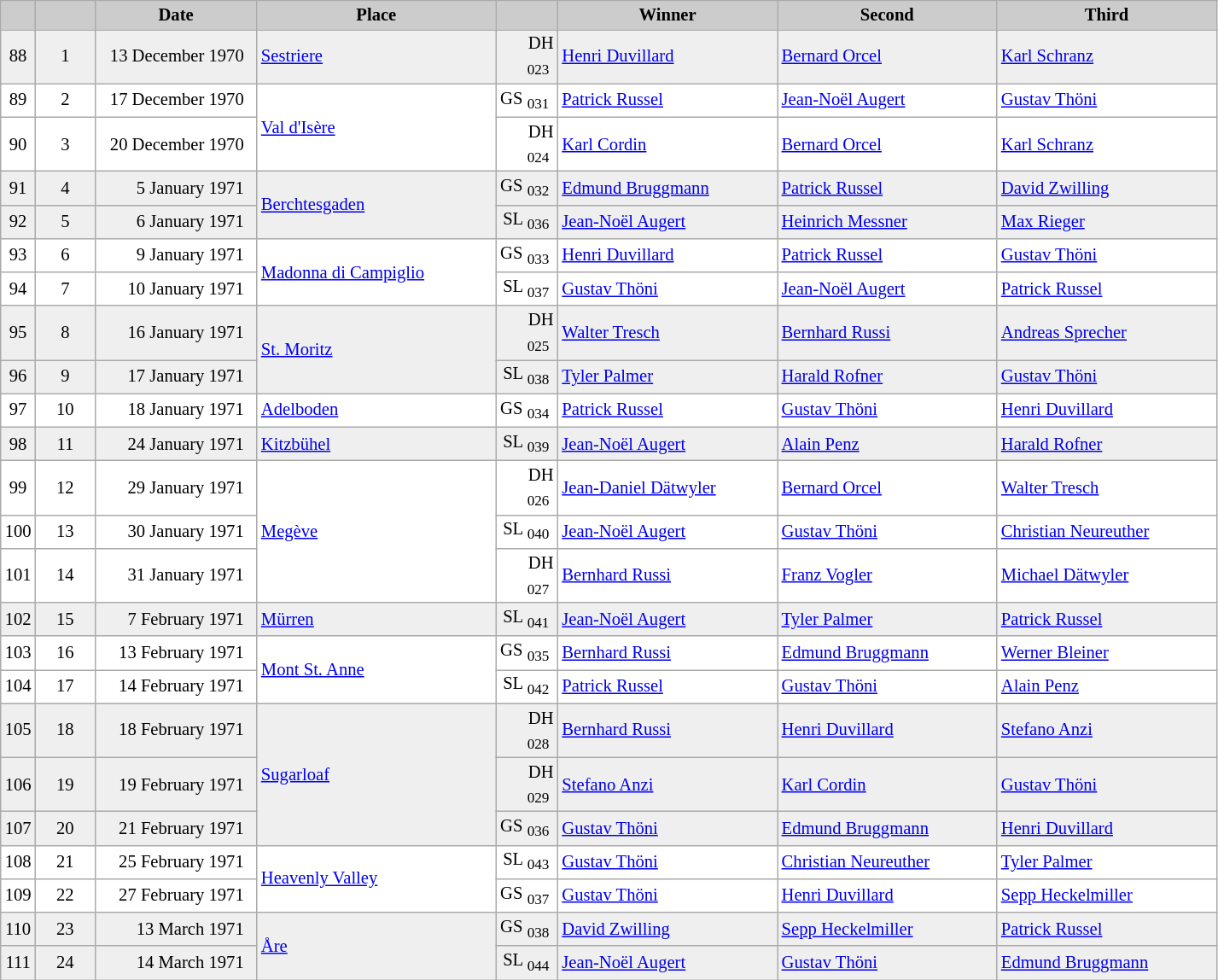<table class="wikitable plainrowheaders" style="background:#fff; font-size:86%; line-height:16px; border:grey solid 1px; border-collapse:collapse;">
<tr style="background:#ccc; text-align:center;">
<td align="center" width="13"></td>
<td align="center" width="40"></td>
<td align="center" width="120"><strong>Date</strong></td>
<td align="center" width="180"><strong>Place</strong></td>
<td align="center" width="42"></td>
<td align="center" width="165"><strong>Winner</strong></td>
<td align="center" width="165"><strong>Second</strong></td>
<td align="center" width="165"><strong>Third</strong></td>
</tr>
<tr bgcolor="#EFEFEF">
<td align=center>88</td>
<td align=center>1</td>
<td align=right>13 December 1970  </td>
<td> <a href='#'>Sestriere</a></td>
<td align=right>DH <sub>023</sub> </td>
<td> <a href='#'>Henri Duvillard</a></td>
<td> <a href='#'>Bernard Orcel</a></td>
<td> <a href='#'>Karl Schranz</a></td>
</tr>
<tr>
<td align=center>89</td>
<td align=center>2</td>
<td align=right>17 December 1970  </td>
<td rowspan=2> <a href='#'>Val d'Isère</a></td>
<td align=right>GS <sub>031</sub> </td>
<td> <a href='#'>Patrick Russel</a></td>
<td> <a href='#'>Jean-Noël Augert</a></td>
<td> <a href='#'>Gustav Thöni</a></td>
</tr>
<tr>
<td align=center>90</td>
<td align=center>3</td>
<td align=right>20 December 1970  </td>
<td align=right>DH <sub>024</sub> </td>
<td> <a href='#'>Karl Cordin</a></td>
<td> <a href='#'>Bernard Orcel</a></td>
<td> <a href='#'>Karl Schranz</a></td>
</tr>
<tr bgcolor="#EFEFEF">
<td align=center>91</td>
<td align=center>4</td>
<td align=right>5 January 1971  </td>
<td rowspan=2> <a href='#'>Berchtesgaden</a></td>
<td align=right>GS <sub>032</sub> </td>
<td> <a href='#'>Edmund Bruggmann</a></td>
<td> <a href='#'>Patrick Russel</a></td>
<td> <a href='#'>David Zwilling</a></td>
</tr>
<tr bgcolor="#EFEFEF">
<td align=center>92</td>
<td align=center>5</td>
<td align=right>6 January 1971  </td>
<td align=right>SL <sub>036</sub> </td>
<td> <a href='#'>Jean-Noël Augert</a></td>
<td> <a href='#'>Heinrich Messner</a></td>
<td> <a href='#'>Max Rieger</a></td>
</tr>
<tr>
<td align=center>93</td>
<td align=center>6</td>
<td align=right>9 January 1971  </td>
<td rowspan=2> <a href='#'>Madonna di Campiglio</a></td>
<td align=right>GS <sub>033</sub> </td>
<td> <a href='#'>Henri Duvillard</a></td>
<td> <a href='#'>Patrick Russel</a></td>
<td> <a href='#'>Gustav Thöni</a></td>
</tr>
<tr>
<td align=center>94</td>
<td align=center>7</td>
<td align=right>10 January 1971  </td>
<td align=right>SL <sub>037</sub> </td>
<td> <a href='#'>Gustav Thöni</a></td>
<td> <a href='#'>Jean-Noël Augert</a></td>
<td> <a href='#'>Patrick Russel</a></td>
</tr>
<tr bgcolor="#EFEFEF">
<td align=center>95</td>
<td align=center>8</td>
<td align=right>16 January 1971  </td>
<td rowspan=2> <a href='#'>St. Moritz</a></td>
<td align=right>DH <sub>025</sub> </td>
<td> <a href='#'>Walter Tresch</a></td>
<td> <a href='#'>Bernhard Russi</a></td>
<td> <a href='#'>Andreas Sprecher</a></td>
</tr>
<tr bgcolor="#EFEFEF">
<td align=center>96</td>
<td align=center>9</td>
<td align=right>17 January 1971  </td>
<td align=right>SL <sub>038</sub> </td>
<td> <a href='#'>Tyler Palmer</a></td>
<td> <a href='#'>Harald Rofner</a></td>
<td> <a href='#'>Gustav Thöni</a></td>
</tr>
<tr align="left">
<td align=center>97</td>
<td align=center>10</td>
<td align=right>18 January 1971  </td>
<td> <a href='#'>Adelboden</a></td>
<td align=right>GS <sub>034</sub> </td>
<td> <a href='#'>Patrick Russel</a></td>
<td> <a href='#'>Gustav Thöni</a></td>
<td> <a href='#'>Henri Duvillard</a></td>
</tr>
<tr bgcolor="#EFEFEF">
<td align=center>98</td>
<td align=center>11</td>
<td align=right>24 January 1971  </td>
<td> <a href='#'>Kitzbühel</a></td>
<td align=right>SL <sub>039</sub> </td>
<td> <a href='#'>Jean-Noël Augert</a></td>
<td> <a href='#'>Alain Penz</a></td>
<td> <a href='#'>Harald Rofner</a></td>
</tr>
<tr>
<td align=center>99</td>
<td align=center>12</td>
<td align=right>29 January 1971  </td>
<td rowspan=3> <a href='#'>Megève</a></td>
<td align=right>DH <sub>026</sub> </td>
<td> <a href='#'>Jean-Daniel Dätwyler</a></td>
<td> <a href='#'>Bernard Orcel</a></td>
<td> <a href='#'>Walter Tresch</a></td>
</tr>
<tr>
<td align=center>100</td>
<td align=center>13</td>
<td align=right>30 January 1971  </td>
<td align=right>SL <sub>040</sub> </td>
<td> <a href='#'>Jean-Noël Augert</a></td>
<td> <a href='#'>Gustav Thöni</a></td>
<td> <a href='#'>Christian Neureuther</a></td>
</tr>
<tr>
<td align=center>101</td>
<td align=center>14</td>
<td align=right>31 January 1971  </td>
<td align=right>DH <sub>027</sub> </td>
<td> <a href='#'>Bernhard Russi</a></td>
<td> <a href='#'>Franz Vogler</a></td>
<td> <a href='#'>Michael Dätwyler</a></td>
</tr>
<tr bgcolor="#EFEFEF">
<td align=center>102</td>
<td align=center>15</td>
<td align=right>7 February 1971  </td>
<td> <a href='#'>Mürren</a></td>
<td align=right>SL <sub>041</sub> </td>
<td> <a href='#'>Jean-Noël Augert</a></td>
<td> <a href='#'>Tyler Palmer</a></td>
<td> <a href='#'>Patrick Russel</a></td>
</tr>
<tr>
<td align=center>103</td>
<td align=center>16</td>
<td align=right>13 February 1971  </td>
<td rowspan=2> <a href='#'>Mont St. Anne</a></td>
<td align=right>GS <sub>035</sub> </td>
<td> <a href='#'>Bernhard Russi</a></td>
<td> <a href='#'>Edmund Bruggmann</a></td>
<td> <a href='#'>Werner Bleiner</a></td>
</tr>
<tr>
<td align=center>104</td>
<td align=center>17</td>
<td align=right>14 February 1971  </td>
<td align=right>SL <sub>042</sub> </td>
<td> <a href='#'>Patrick Russel</a></td>
<td> <a href='#'>Gustav Thöni</a></td>
<td> <a href='#'>Alain Penz</a></td>
</tr>
<tr bgcolor="#EFEFEF">
<td align=center>105</td>
<td align=center>18</td>
<td align=right>18 February 1971  </td>
<td rowspan=3> <a href='#'>Sugarloaf</a></td>
<td align=right>DH <sub>028</sub> </td>
<td> <a href='#'>Bernhard Russi</a></td>
<td> <a href='#'>Henri Duvillard</a></td>
<td> <a href='#'>Stefano Anzi</a></td>
</tr>
<tr bgcolor="#EFEFEF">
<td align=center>106</td>
<td align=center>19</td>
<td align=right>19 February 1971  </td>
<td align=right>DH <sub>029</sub> </td>
<td> <a href='#'>Stefano Anzi</a></td>
<td> <a href='#'>Karl Cordin</a></td>
<td> <a href='#'>Gustav Thöni</a></td>
</tr>
<tr bgcolor="#EFEFEF">
<td align=center>107</td>
<td align=center>20</td>
<td align=right>21 February 1971  </td>
<td align=right>GS <sub>036</sub> </td>
<td> <a href='#'>Gustav Thöni</a></td>
<td> <a href='#'>Edmund Bruggmann</a></td>
<td> <a href='#'>Henri Duvillard</a></td>
</tr>
<tr>
<td align=center>108</td>
<td align=center>21</td>
<td align=right>25 February 1971  </td>
<td rowspan=2> <a href='#'>Heavenly Valley</a></td>
<td align=right>SL <sub>043</sub> </td>
<td> <a href='#'>Gustav Thöni</a></td>
<td> <a href='#'>Christian Neureuther</a></td>
<td> <a href='#'>Tyler Palmer</a></td>
</tr>
<tr>
<td align=center>109</td>
<td align=center>22</td>
<td align=right>27 February 1971  </td>
<td align=right>GS <sub>037</sub> </td>
<td> <a href='#'>Gustav Thöni</a></td>
<td> <a href='#'>Henri Duvillard</a></td>
<td> <a href='#'>Sepp Heckelmiller</a></td>
</tr>
<tr bgcolor="#EFEFEF">
<td align=center>110</td>
<td align=center>23</td>
<td align=right>13 March 1971  </td>
<td rowspan=2> <a href='#'>Åre</a></td>
<td align=right>GS <sub>038</sub> </td>
<td> <a href='#'>David Zwilling</a></td>
<td> <a href='#'>Sepp Heckelmiller</a></td>
<td> <a href='#'>Patrick Russel</a></td>
</tr>
<tr bgcolor="#EFEFEF">
<td align=center>111</td>
<td align=center>24</td>
<td align=right>14 March 1971  </td>
<td align=right>SL <sub>044</sub> </td>
<td> <a href='#'>Jean-Noël Augert</a></td>
<td> <a href='#'>Gustav Thöni</a></td>
<td> <a href='#'>Edmund Bruggmann</a></td>
</tr>
</table>
